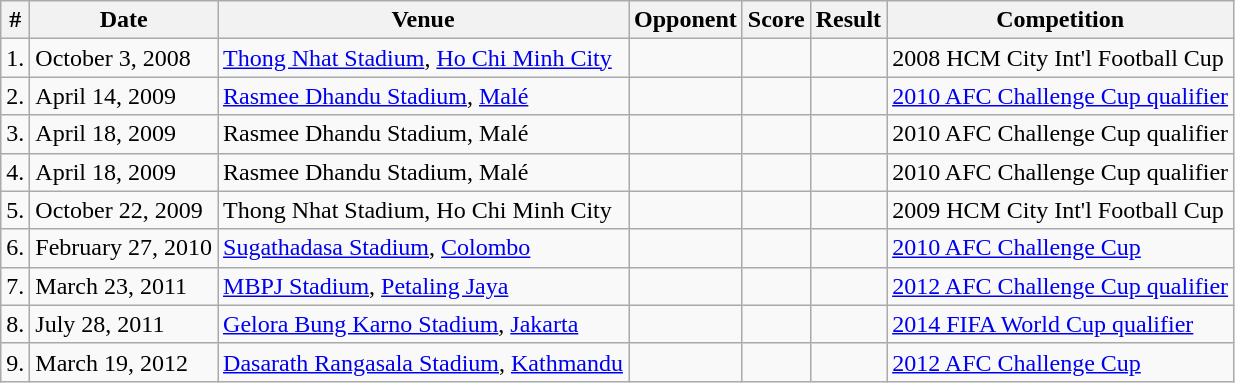<table class="wikitable">
<tr>
<th>#</th>
<th>Date</th>
<th>Venue</th>
<th>Opponent</th>
<th>Score</th>
<th>Result</th>
<th>Competition</th>
</tr>
<tr>
<td>1.</td>
<td>October 3, 2008</td>
<td><a href='#'>Thong Nhat Stadium</a>, <a href='#'>Ho Chi Minh City</a></td>
<td></td>
<td></td>
<td></td>
<td>2008 HCM City Int'l Football Cup</td>
</tr>
<tr>
<td>2.</td>
<td>April 14, 2009</td>
<td><a href='#'>Rasmee Dhandu Stadium</a>, <a href='#'>Malé</a></td>
<td></td>
<td></td>
<td></td>
<td><a href='#'>2010 AFC Challenge Cup qualifier</a></td>
</tr>
<tr>
<td>3.</td>
<td>April 18, 2009</td>
<td>Rasmee Dhandu Stadium, Malé</td>
<td></td>
<td></td>
<td></td>
<td>2010 AFC Challenge Cup qualifier</td>
</tr>
<tr>
<td>4.</td>
<td>April 18, 2009</td>
<td>Rasmee Dhandu Stadium, Malé</td>
<td></td>
<td></td>
<td></td>
<td>2010 AFC Challenge Cup qualifier</td>
</tr>
<tr>
<td>5.</td>
<td>October 22, 2009</td>
<td>Thong Nhat Stadium, Ho Chi Minh City</td>
<td></td>
<td></td>
<td></td>
<td>2009 HCM City Int'l Football Cup</td>
</tr>
<tr>
<td>6.</td>
<td>February 27, 2010</td>
<td><a href='#'>Sugathadasa Stadium</a>, <a href='#'>Colombo</a></td>
<td></td>
<td></td>
<td></td>
<td><a href='#'>2010 AFC Challenge Cup</a></td>
</tr>
<tr>
<td>7.</td>
<td>March 23, 2011</td>
<td><a href='#'>MBPJ Stadium</a>, <a href='#'>Petaling Jaya</a></td>
<td></td>
<td></td>
<td></td>
<td><a href='#'>2012 AFC Challenge Cup qualifier</a></td>
</tr>
<tr>
<td>8.</td>
<td>July 28, 2011</td>
<td><a href='#'>Gelora Bung Karno Stadium</a>, <a href='#'>Jakarta</a></td>
<td></td>
<td></td>
<td></td>
<td><a href='#'>2014 FIFA World Cup qualifier</a></td>
</tr>
<tr>
<td>9.</td>
<td>March 19, 2012</td>
<td><a href='#'>Dasarath Rangasala Stadium</a>, <a href='#'>Kathmandu</a></td>
<td></td>
<td></td>
<td></td>
<td><a href='#'>2012 AFC Challenge Cup</a></td>
</tr>
</table>
